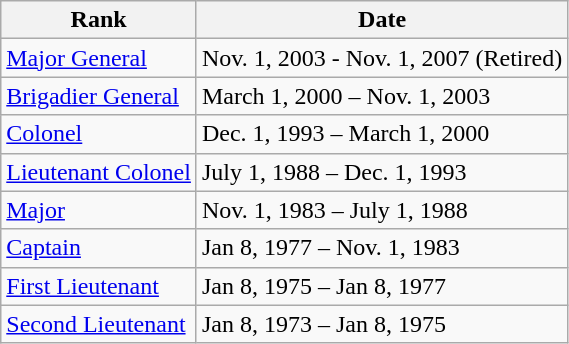<table class="wikitable">
<tr>
<th>Rank</th>
<th>Date</th>
</tr>
<tr>
<td><a href='#'>Major General</a></td>
<td>Nov. 1, 2003 - Nov. 1, 2007 (Retired)</td>
</tr>
<tr>
<td><a href='#'>Brigadier General</a></td>
<td>March 1, 2000 – Nov. 1, 2003</td>
</tr>
<tr>
<td><a href='#'>Colonel</a></td>
<td>Dec. 1, 1993 – March 1, 2000</td>
</tr>
<tr>
<td><a href='#'>Lieutenant Colonel</a></td>
<td>July 1, 1988 – Dec. 1, 1993</td>
</tr>
<tr>
<td><a href='#'>Major</a></td>
<td>Nov. 1, 1983 – July 1, 1988</td>
</tr>
<tr>
<td><a href='#'>Captain</a></td>
<td>Jan 8, 1977 – Nov. 1, 1983</td>
</tr>
<tr>
<td><a href='#'>First Lieutenant</a></td>
<td>Jan 8, 1975 – Jan 8, 1977</td>
</tr>
<tr>
<td><a href='#'>Second Lieutenant</a></td>
<td>Jan 8, 1973 – Jan 8, 1975</td>
</tr>
</table>
